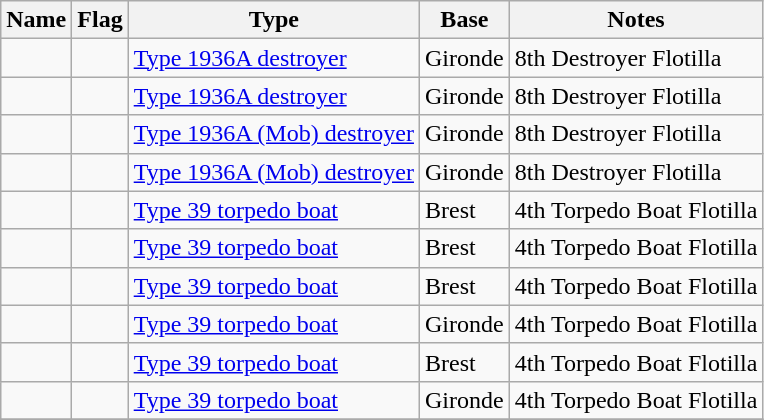<table class="wikitable sortable">
<tr>
<th>Name</th>
<th>Flag</th>
<th>Type</th>
<th>Base</th>
<th>Notes</th>
</tr>
<tr>
<td></td>
<td></td>
<td><a href='#'>Type 1936A destroyer</a></td>
<td>Gironde</td>
<td>8th Destroyer Flotilla</td>
</tr>
<tr>
<td></td>
<td></td>
<td><a href='#'>Type 1936A destroyer</a></td>
<td>Gironde</td>
<td>8th Destroyer Flotilla</td>
</tr>
<tr>
<td></td>
<td></td>
<td><a href='#'>Type 1936A (Mob) destroyer</a></td>
<td>Gironde</td>
<td>8th Destroyer Flotilla</td>
</tr>
<tr>
<td></td>
<td></td>
<td><a href='#'>Type 1936A (Mob) destroyer</a></td>
<td>Gironde</td>
<td>8th Destroyer Flotilla</td>
</tr>
<tr>
<td></td>
<td></td>
<td><a href='#'>Type 39 torpedo boat</a></td>
<td>Brest</td>
<td>4th Torpedo Boat Flotilla</td>
</tr>
<tr>
<td></td>
<td></td>
<td><a href='#'>Type 39 torpedo boat</a></td>
<td>Brest</td>
<td>4th Torpedo Boat Flotilla</td>
</tr>
<tr>
<td></td>
<td></td>
<td><a href='#'>Type 39 torpedo boat</a></td>
<td>Brest</td>
<td>4th Torpedo Boat Flotilla</td>
</tr>
<tr>
<td></td>
<td></td>
<td><a href='#'>Type 39 torpedo boat</a></td>
<td>Gironde</td>
<td>4th Torpedo Boat Flotilla</td>
</tr>
<tr>
<td></td>
<td></td>
<td><a href='#'>Type 39 torpedo boat</a></td>
<td>Brest</td>
<td>4th Torpedo Boat Flotilla</td>
</tr>
<tr>
<td></td>
<td></td>
<td><a href='#'>Type 39 torpedo boat</a></td>
<td>Gironde</td>
<td>4th Torpedo Boat Flotilla</td>
</tr>
<tr>
</tr>
</table>
